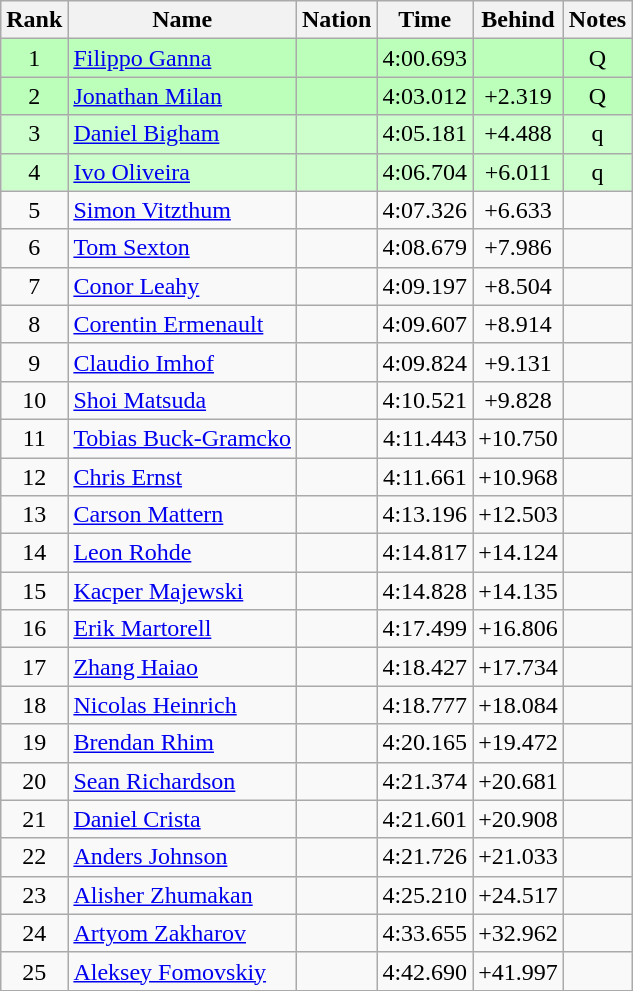<table class="wikitable sortable" style="text-align:center">
<tr>
<th>Rank</th>
<th>Name</th>
<th>Nation</th>
<th>Time</th>
<th>Behind</th>
<th>Notes</th>
</tr>
<tr bgcolor=bbffbb>
<td>1</td>
<td align=left><a href='#'>Filippo Ganna</a></td>
<td align=left></td>
<td>4:00.693</td>
<td></td>
<td>Q</td>
</tr>
<tr bgcolor=bbffbb>
<td>2</td>
<td align=left><a href='#'>Jonathan Milan</a></td>
<td align=left></td>
<td>4:03.012</td>
<td>+2.319</td>
<td>Q</td>
</tr>
<tr bgcolor=ccffcc>
<td>3</td>
<td align=left><a href='#'>Daniel Bigham</a></td>
<td align=left></td>
<td>4:05.181</td>
<td>+4.488</td>
<td>q</td>
</tr>
<tr bgcolor=ccffcc>
<td>4</td>
<td align=left><a href='#'>Ivo Oliveira</a></td>
<td align=left></td>
<td>4:06.704</td>
<td>+6.011</td>
<td>q</td>
</tr>
<tr>
<td>5</td>
<td align=left><a href='#'>Simon Vitzthum</a></td>
<td align=left></td>
<td>4:07.326</td>
<td>+6.633</td>
<td></td>
</tr>
<tr>
<td>6</td>
<td align=left><a href='#'>Tom Sexton</a></td>
<td align=left></td>
<td>4:08.679</td>
<td>+7.986</td>
<td></td>
</tr>
<tr>
<td>7</td>
<td align=left><a href='#'>Conor Leahy</a></td>
<td align=left></td>
<td>4:09.197</td>
<td>+8.504</td>
<td></td>
</tr>
<tr>
<td>8</td>
<td align=left><a href='#'>Corentin Ermenault</a></td>
<td align=left></td>
<td>4:09.607</td>
<td>+8.914</td>
<td></td>
</tr>
<tr>
<td>9</td>
<td align=left><a href='#'>Claudio Imhof</a></td>
<td align=left></td>
<td>4:09.824</td>
<td>+9.131</td>
<td></td>
</tr>
<tr>
<td>10</td>
<td align=left><a href='#'>Shoi Matsuda</a></td>
<td align=left></td>
<td>4:10.521</td>
<td>+9.828</td>
<td></td>
</tr>
<tr>
<td>11</td>
<td align=left><a href='#'>Tobias Buck-Gramcko</a></td>
<td align=left></td>
<td>4:11.443</td>
<td>+10.750</td>
<td></td>
</tr>
<tr>
<td>12</td>
<td align=left><a href='#'>Chris Ernst</a></td>
<td align=left></td>
<td>4:11.661</td>
<td>+10.968</td>
<td></td>
</tr>
<tr>
<td>13</td>
<td align=left><a href='#'>Carson Mattern</a></td>
<td align=left></td>
<td>4:13.196</td>
<td>+12.503</td>
<td></td>
</tr>
<tr>
<td>14</td>
<td align=left><a href='#'>Leon Rohde</a></td>
<td align=left></td>
<td>4:14.817</td>
<td>+14.124</td>
<td></td>
</tr>
<tr>
<td>15</td>
<td align=left><a href='#'>Kacper Majewski</a></td>
<td align=left></td>
<td>4:14.828</td>
<td>+14.135</td>
<td></td>
</tr>
<tr>
<td>16</td>
<td align=left><a href='#'>Erik Martorell</a></td>
<td align=left></td>
<td>4:17.499</td>
<td>+16.806</td>
<td></td>
</tr>
<tr>
<td>17</td>
<td align=left><a href='#'>Zhang Haiao</a></td>
<td align=left></td>
<td>4:18.427</td>
<td>+17.734</td>
<td></td>
</tr>
<tr>
<td>18</td>
<td align=left><a href='#'>Nicolas Heinrich</a></td>
<td align=left></td>
<td>4:18.777</td>
<td>+18.084</td>
<td></td>
</tr>
<tr>
<td>19</td>
<td align=left><a href='#'>Brendan Rhim</a></td>
<td align=left></td>
<td>4:20.165</td>
<td>+19.472</td>
<td></td>
</tr>
<tr>
<td>20</td>
<td align=left><a href='#'>Sean Richardson</a></td>
<td align=left></td>
<td>4:21.374</td>
<td>+20.681</td>
<td></td>
</tr>
<tr>
<td>21</td>
<td align=left><a href='#'>Daniel Crista</a></td>
<td align=left></td>
<td>4:21.601</td>
<td>+20.908</td>
<td></td>
</tr>
<tr>
<td>22</td>
<td align=left><a href='#'>Anders Johnson</a></td>
<td align=left></td>
<td>4:21.726</td>
<td>+21.033</td>
<td></td>
</tr>
<tr>
<td>23</td>
<td align=left><a href='#'>Alisher Zhumakan</a></td>
<td align=left></td>
<td>4:25.210</td>
<td>+24.517</td>
<td></td>
</tr>
<tr>
<td>24</td>
<td align=left><a href='#'>Artyom Zakharov</a></td>
<td align=left></td>
<td>4:33.655</td>
<td>+32.962</td>
<td></td>
</tr>
<tr>
<td>25</td>
<td align=left><a href='#'>Aleksey Fomovskiy</a></td>
<td align=left></td>
<td>4:42.690</td>
<td>+41.997</td>
<td></td>
</tr>
</table>
